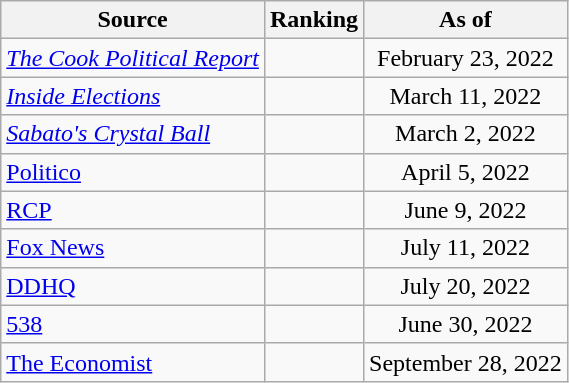<table class="wikitable" style="text-align:center">
<tr>
<th>Source</th>
<th>Ranking</th>
<th>As of</th>
</tr>
<tr>
<td align=left><em><a href='#'>The Cook Political Report</a></em></td>
<td></td>
<td>February 23, 2022</td>
</tr>
<tr>
<td align=left><em><a href='#'>Inside Elections</a></em></td>
<td></td>
<td>March 11, 2022</td>
</tr>
<tr>
<td align=left><em><a href='#'>Sabato's Crystal Ball</a></em></td>
<td></td>
<td>March 2, 2022</td>
</tr>
<tr>
<td style="text-align:left;"><a href='#'>Politico</a></td>
<td></td>
<td>April 5, 2022</td>
</tr>
<tr>
<td style="text-align:left;"><a href='#'>RCP</a></td>
<td></td>
<td>June 9, 2022</td>
</tr>
<tr>
<td align=left><a href='#'>Fox News</a></td>
<td></td>
<td>July 11, 2022</td>
</tr>
<tr>
<td align="left"><a href='#'>DDHQ</a></td>
<td></td>
<td>July 20, 2022</td>
</tr>
<tr>
<td style="text-align:left;"><a href='#'>538</a></td>
<td></td>
<td>June 30, 2022</td>
</tr>
<tr>
<td align="left"><a href='#'>The Economist</a></td>
<td></td>
<td>September 28, 2022</td>
</tr>
</table>
